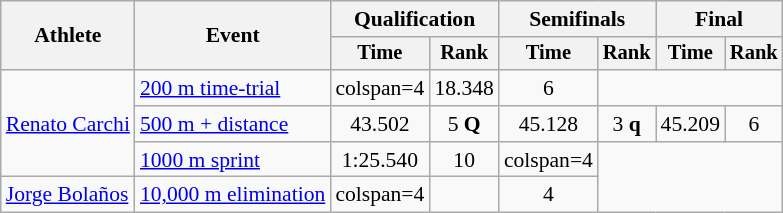<table class=wikitable style=font-size:90%;text-align:center>
<tr>
<th rowspan=2>Athlete</th>
<th rowspan=2>Event</th>
<th colspan=2>Qualification</th>
<th colspan=2>Semifinals</th>
<th colspan=2>Final</th>
</tr>
<tr style=font-size:95%>
<th>Time</th>
<th>Rank</th>
<th>Time</th>
<th>Rank</th>
<th>Time</th>
<th>Rank</th>
</tr>
<tr align=center>
<td align=left rowspan=3><a href='#'>Renato Carchi</a></td>
<td align=left><a href='#'>200 m time-trial</a></td>
<td>colspan=4 </td>
<td align=center>18.348</td>
<td align=center>6</td>
</tr>
<tr align=center>
<td align=left><a href='#'>500 m + distance</a></td>
<td>43.502</td>
<td>5 <strong>Q</strong></td>
<td>45.128</td>
<td>3 <strong>q</strong></td>
<td>45.209</td>
<td>6</td>
</tr>
<tr align=center>
<td align=left><a href='#'>1000 m sprint</a></td>
<td>1:25.540</td>
<td>10</td>
<td>colspan=4 </td>
</tr>
<tr align=center>
<td align=left><a href='#'>Jorge Bolaños</a></td>
<td align=left><a href='#'>10,000 m elimination</a></td>
<td>colspan=4 </td>
<td></td>
<td>4</td>
</tr>
</table>
